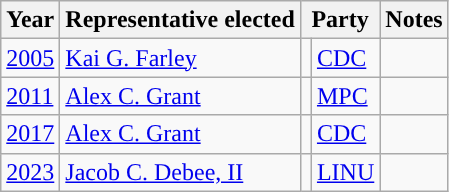<table class="wikitable">
<tr>
<th>Year</th>
<th>Representative elected</th>
<th colspan=2>Party</th>
<th>Notes</th>
</tr>
<tr>
<td><a href='#'>2005</a></td>
<td><a href='#'>Kai G. Farley</a></td>
<td></td>
<td><a href='#'>CDC</a></td>
<td></td>
</tr>
<tr>
<td><a href='#'>2011</a></td>
<td><a href='#'>Alex C. Grant</a></td>
<td></td>
<td><a href='#'>MPC</a></td>
<td></td>
</tr>
<tr>
<td><a href='#'>2017</a></td>
<td><a href='#'>Alex C. Grant</a></td>
<td></td>
<td><a href='#'>CDC</a></td>
<td></td>
</tr>
<tr>
<td><a href='#'>2023</a></td>
<td><a href='#'>Jacob C. Debee, II</a></td>
<td></td>
<td><a href='#'>LINU</a></td>
<td></td>
</tr>
</table>
